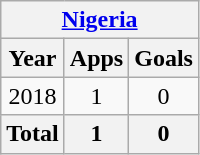<table class="wikitable" style="text-align:center">
<tr>
<th colspan=3><a href='#'>Nigeria</a></th>
</tr>
<tr>
<th>Year</th>
<th>Apps</th>
<th>Goals</th>
</tr>
<tr>
<td>2018</td>
<td>1</td>
<td>0</td>
</tr>
<tr>
<th>Total</th>
<th>1</th>
<th>0</th>
</tr>
</table>
